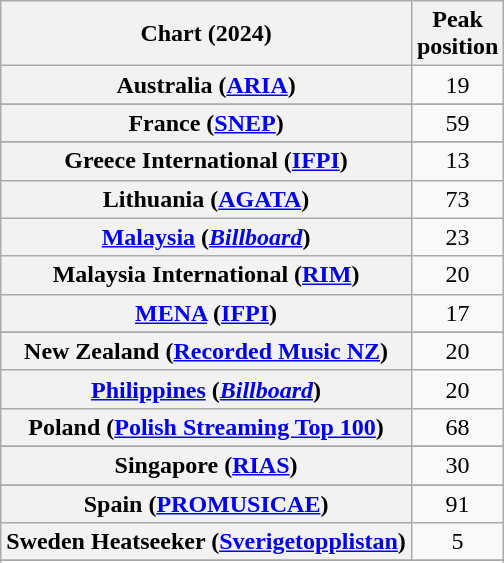<table class="wikitable sortable plainrowheaders" style="text-align:center">
<tr>
<th scope="col">Chart (2024)</th>
<th scope="col">Peak<br>position</th>
</tr>
<tr>
<th scope="row">Australia (<a href='#'>ARIA</a>)</th>
<td>19</td>
</tr>
<tr>
</tr>
<tr>
</tr>
<tr>
<th scope="row">France (<a href='#'>SNEP</a>)</th>
<td>59</td>
</tr>
<tr>
</tr>
<tr>
<th scope="row">Greece International (<a href='#'>IFPI</a>)</th>
<td>13</td>
</tr>
<tr>
<th scope="row">Lithuania (<a href='#'>AGATA</a>)</th>
<td>73</td>
</tr>
<tr>
<th scope="row"><a href='#'>Malaysia</a> (<em><a href='#'>Billboard</a></em>)</th>
<td>23</td>
</tr>
<tr>
<th scope="row">Malaysia International (<a href='#'>RIM</a>)</th>
<td>20</td>
</tr>
<tr>
<th scope="row"><a href='#'>MENA</a> (<a href='#'>IFPI</a>)</th>
<td>17</td>
</tr>
<tr>
</tr>
<tr>
<th scope="row">New Zealand (<a href='#'>Recorded Music NZ</a>)</th>
<td>20</td>
</tr>
<tr>
<th scope="row"><a href='#'>Philippines</a> (<em><a href='#'>Billboard</a></em>)</th>
<td>20</td>
</tr>
<tr>
<th scope="row">Poland (<a href='#'>Polish Streaming Top 100</a>)</th>
<td>68</td>
</tr>
<tr>
</tr>
<tr>
<th scope="row">Singapore (<a href='#'>RIAS</a>)</th>
<td>30</td>
</tr>
<tr>
</tr>
<tr>
<th scope="row">Spain (<a href='#'>PROMUSICAE</a>)</th>
<td>91</td>
</tr>
<tr>
<th scope="row">Sweden Heatseeker (<a href='#'>Sverigetopplistan</a>)</th>
<td>5</td>
</tr>
<tr>
</tr>
<tr>
</tr>
</table>
